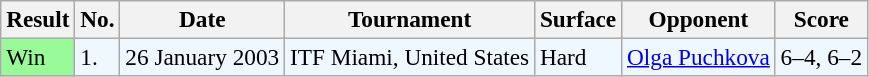<table class="sortable wikitable" style=font-size:97%>
<tr>
<th>Result</th>
<th>No.</th>
<th>Date</th>
<th>Tournament</th>
<th>Surface</th>
<th>Opponent</th>
<th class="unsortable">Score</th>
</tr>
<tr style="background:#f0f8ff;">
<td style="background:#98fb98;">Win</td>
<td>1.</td>
<td>26 January 2003</td>
<td>ITF Miami, United States</td>
<td>Hard</td>
<td> <a href='#'>Olga Puchkova</a></td>
<td>6–4, 6–2</td>
</tr>
</table>
